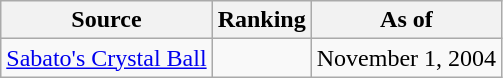<table class="wikitable" style="text-align:center">
<tr>
<th>Source</th>
<th>Ranking</th>
<th>As of</th>
</tr>
<tr>
<td align=left><a href='#'>Sabato's Crystal Ball</a></td>
<td></td>
<td>November 1, 2004</td>
</tr>
</table>
